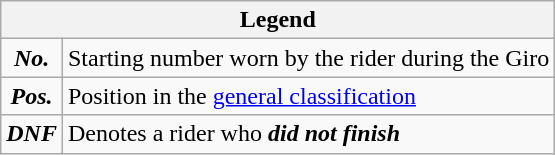<table class="wikitable">
<tr>
<th colspan=2>Legend</th>
</tr>
<tr>
<td align=center><strong><em>No.</em></strong></td>
<td>Starting number worn by the rider during the Giro</td>
</tr>
<tr>
<td align=center><strong><em>Pos.</em></strong></td>
<td>Position in the <a href='#'>general classification</a></td>
</tr>
<tr>
<td align=center><strong><em>DNF</em></strong></td>
<td>Denotes a rider who <strong><em>did not finish</em></strong></td>
</tr>
</table>
